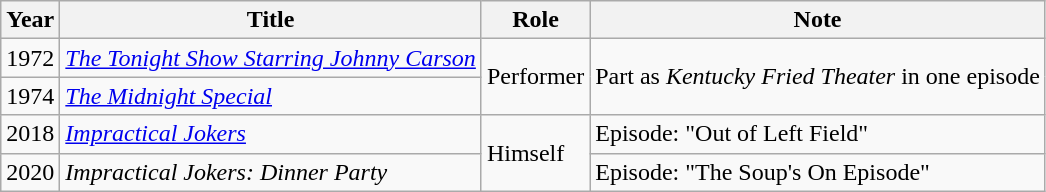<table class="wikitable">
<tr>
<th>Year</th>
<th>Title</th>
<th>Role</th>
<th>Note</th>
</tr>
<tr>
<td>1972</td>
<td><em><a href='#'>The Tonight Show Starring Johnny Carson</a></em></td>
<td rowspan=2>Performer</td>
<td rowspan=2>Part as <em>Kentucky Fried Theater</em> in one episode</td>
</tr>
<tr>
<td>1974</td>
<td><em><a href='#'>The Midnight Special</a></em></td>
</tr>
<tr>
<td>2018</td>
<td><em><a href='#'>Impractical Jokers</a></em></td>
<td rowspan=2>Himself</td>
<td>Episode: "Out of Left Field"</td>
</tr>
<tr>
<td>2020</td>
<td><em>Impractical Jokers: Dinner Party</em></td>
<td>Episode: "The Soup's On Episode"</td>
</tr>
</table>
